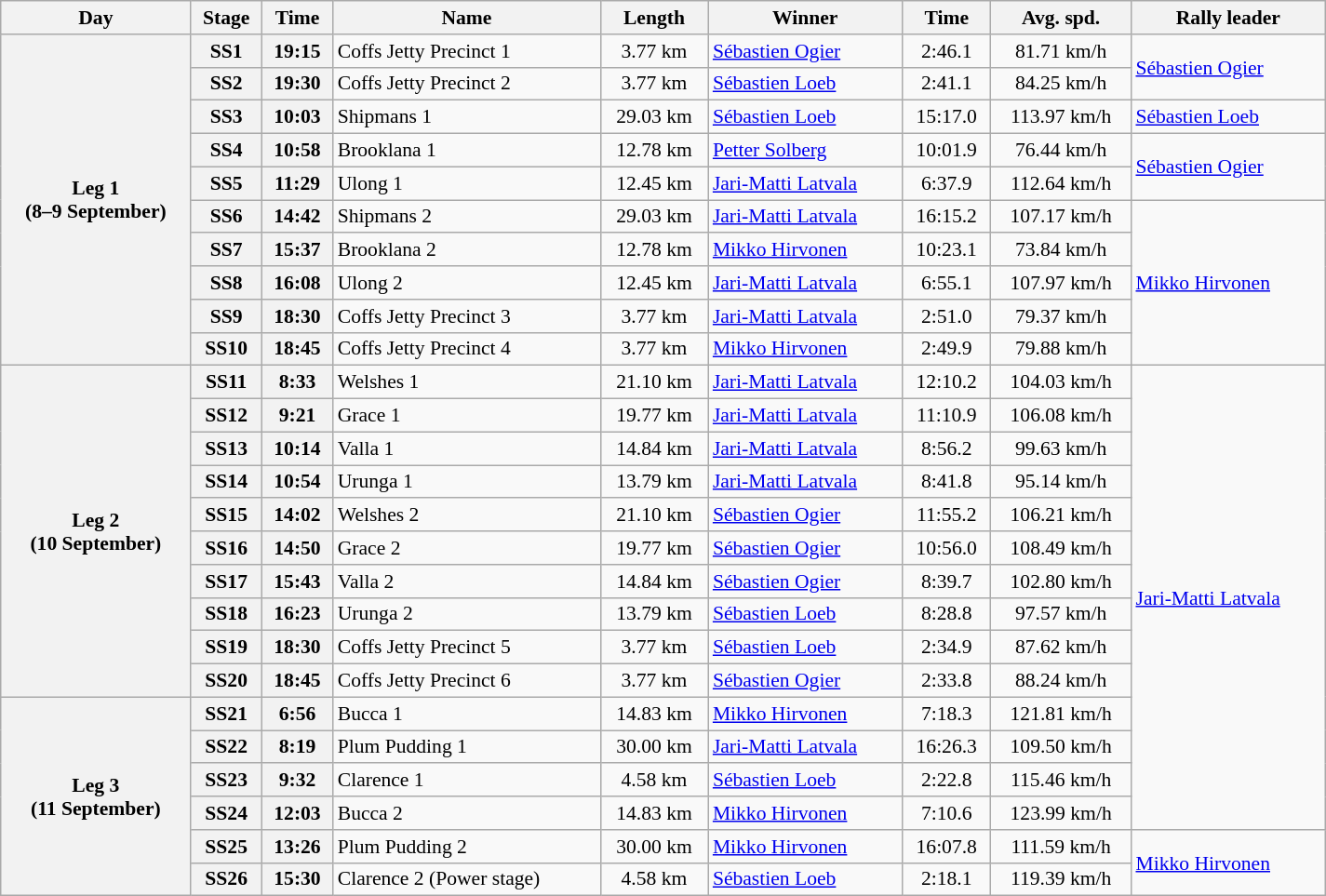<table class="wikitable" width=100% style="text-align: center; font-size: 90%; max-width: 950px;">
<tr>
<th>Day</th>
<th>Stage</th>
<th>Time</th>
<th>Name</th>
<th>Length</th>
<th>Winner</th>
<th>Time</th>
<th>Avg. spd.</th>
<th>Rally leader</th>
</tr>
<tr>
<th rowspan=10>Leg 1<br>(8–9 September)</th>
<th>SS1</th>
<th>19:15</th>
<td align=left>Coffs Jetty Precinct 1</td>
<td>3.77 km</td>
<td align=left> <a href='#'>Sébastien Ogier</a></td>
<td>2:46.1</td>
<td>81.71 km/h</td>
<td align=left rowspan=2> <a href='#'>Sébastien Ogier</a></td>
</tr>
<tr>
<th>SS2</th>
<th>19:30</th>
<td align=left>Coffs Jetty Precinct 2</td>
<td>3.77 km</td>
<td align=left> <a href='#'>Sébastien Loeb</a></td>
<td>2:41.1</td>
<td>84.25 km/h</td>
</tr>
<tr>
<th>SS3</th>
<th>10:03</th>
<td align=left>Shipmans 1</td>
<td>29.03 km</td>
<td align=left> <a href='#'>Sébastien Loeb</a></td>
<td>15:17.0</td>
<td>113.97 km/h</td>
<td align=left> <a href='#'>Sébastien Loeb</a></td>
</tr>
<tr>
<th>SS4</th>
<th>10:58</th>
<td align=left>Brooklana 1</td>
<td>12.78 km</td>
<td align=left> <a href='#'>Petter Solberg</a></td>
<td>10:01.9</td>
<td>76.44 km/h</td>
<td align=left rowspan=2> <a href='#'>Sébastien Ogier</a></td>
</tr>
<tr>
<th>SS5</th>
<th>11:29</th>
<td align=left>Ulong 1</td>
<td>12.45 km</td>
<td align=left> <a href='#'>Jari-Matti Latvala</a></td>
<td>6:37.9</td>
<td>112.64 km/h</td>
</tr>
<tr>
<th>SS6</th>
<th>14:42</th>
<td align=left>Shipmans 2</td>
<td>29.03 km</td>
<td align=left> <a href='#'>Jari-Matti Latvala</a></td>
<td>16:15.2</td>
<td>107.17 km/h</td>
<td align=left rowspan=5> <a href='#'>Mikko Hirvonen</a></td>
</tr>
<tr>
<th>SS7</th>
<th>15:37</th>
<td align=left>Brooklana 2</td>
<td>12.78 km</td>
<td align=left> <a href='#'>Mikko Hirvonen</a></td>
<td>10:23.1</td>
<td>73.84 km/h</td>
</tr>
<tr>
<th>SS8</th>
<th>16:08</th>
<td align=left>Ulong 2</td>
<td>12.45 km</td>
<td align=left> <a href='#'>Jari-Matti Latvala</a></td>
<td>6:55.1</td>
<td>107.97 km/h</td>
</tr>
<tr>
<th>SS9</th>
<th>18:30</th>
<td align=left>Coffs Jetty Precinct 3</td>
<td>3.77 km</td>
<td align=left> <a href='#'>Jari-Matti Latvala</a></td>
<td>2:51.0</td>
<td>79.37 km/h</td>
</tr>
<tr>
<th>SS10</th>
<th>18:45</th>
<td align=left>Coffs Jetty Precinct 4</td>
<td>3.77 km</td>
<td align=left> <a href='#'>Mikko Hirvonen</a></td>
<td>2:49.9</td>
<td>79.88 km/h</td>
</tr>
<tr>
<th rowspan=10>Leg 2<br>(10 September)</th>
<th>SS11</th>
<th>8:33</th>
<td align=left>Welshes 1</td>
<td>21.10 km</td>
<td align=left> <a href='#'>Jari-Matti Latvala</a></td>
<td>12:10.2</td>
<td>104.03 km/h</td>
<td align=left rowspan=14> <a href='#'>Jari-Matti Latvala</a></td>
</tr>
<tr>
<th>SS12</th>
<th>9:21</th>
<td align=left>Grace 1</td>
<td>19.77 km</td>
<td align=left> <a href='#'>Jari-Matti Latvala</a></td>
<td>11:10.9</td>
<td>106.08 km/h</td>
</tr>
<tr>
<th>SS13</th>
<th>10:14</th>
<td align=left>Valla 1</td>
<td>14.84 km</td>
<td align=left> <a href='#'>Jari-Matti Latvala</a></td>
<td>8:56.2</td>
<td>99.63 km/h</td>
</tr>
<tr>
<th>SS14</th>
<th>10:54</th>
<td align=left>Urunga 1</td>
<td>13.79 km</td>
<td align=left> <a href='#'>Jari-Matti Latvala</a></td>
<td>8:41.8</td>
<td>95.14 km/h</td>
</tr>
<tr>
<th>SS15</th>
<th>14:02</th>
<td align=left>Welshes 2</td>
<td>21.10 km</td>
<td align=left> <a href='#'>Sébastien Ogier</a></td>
<td>11:55.2</td>
<td>106.21 km/h</td>
</tr>
<tr>
<th>SS16</th>
<th>14:50</th>
<td align=left>Grace 2</td>
<td>19.77 km</td>
<td align=left> <a href='#'>Sébastien Ogier</a></td>
<td>10:56.0</td>
<td>108.49 km/h</td>
</tr>
<tr>
<th>SS17</th>
<th>15:43</th>
<td align=left>Valla 2</td>
<td>14.84 km</td>
<td align=left> <a href='#'>Sébastien Ogier</a></td>
<td>8:39.7</td>
<td>102.80 km/h</td>
</tr>
<tr>
<th>SS18</th>
<th>16:23</th>
<td align=left>Urunga 2</td>
<td>13.79 km</td>
<td align=left> <a href='#'>Sébastien Loeb</a></td>
<td>8:28.8</td>
<td>97.57 km/h</td>
</tr>
<tr>
<th>SS19</th>
<th>18:30</th>
<td align=left>Coffs Jetty Precinct 5</td>
<td>3.77 km</td>
<td align=left> <a href='#'>Sébastien Loeb</a></td>
<td>2:34.9</td>
<td>87.62 km/h</td>
</tr>
<tr>
<th>SS20</th>
<th>18:45</th>
<td align=left>Coffs Jetty Precinct 6</td>
<td>3.77 km</td>
<td align=left> <a href='#'>Sébastien Ogier</a></td>
<td>2:33.8</td>
<td>88.24 km/h</td>
</tr>
<tr>
<th rowspan=6>Leg 3<br>(11 September)</th>
<th>SS21</th>
<th>6:56</th>
<td align=left>Bucca 1</td>
<td>14.83 km</td>
<td align=left> <a href='#'>Mikko Hirvonen</a></td>
<td>7:18.3</td>
<td>121.81 km/h</td>
</tr>
<tr>
<th>SS22</th>
<th>8:19</th>
<td align=left>Plum Pudding 1</td>
<td>30.00 km</td>
<td align=left> <a href='#'>Jari-Matti Latvala</a></td>
<td>16:26.3</td>
<td>109.50 km/h</td>
</tr>
<tr>
<th>SS23</th>
<th>9:32</th>
<td align=left>Clarence 1</td>
<td>4.58 km</td>
<td align=left> <a href='#'>Sébastien Loeb</a></td>
<td>2:22.8</td>
<td>115.46 km/h</td>
</tr>
<tr>
<th>SS24</th>
<th>12:03</th>
<td align=left>Bucca 2</td>
<td>14.83 km</td>
<td align=left> <a href='#'>Mikko Hirvonen</a></td>
<td>7:10.6</td>
<td>123.99 km/h</td>
</tr>
<tr>
<th>SS25</th>
<th>13:26</th>
<td align=left>Plum Pudding 2</td>
<td>30.00 km</td>
<td align=left> <a href='#'>Mikko Hirvonen</a></td>
<td>16:07.8</td>
<td>111.59 km/h</td>
<td align=left rowspan=2> <a href='#'>Mikko Hirvonen</a></td>
</tr>
<tr>
<th>SS26</th>
<th>15:30</th>
<td align=left>Clarence 2 (Power stage)</td>
<td>4.58 km</td>
<td align=left> <a href='#'>Sébastien Loeb</a></td>
<td>2:18.1</td>
<td>119.39 km/h</td>
</tr>
</table>
